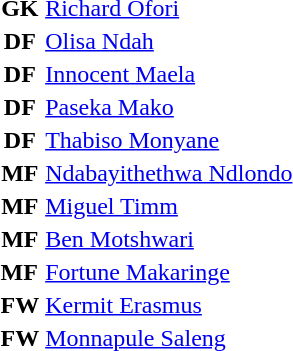<table>
<tr>
<th><strong>GK</strong></th>
<td><a href='#'>Richard Ofori</a></td>
</tr>
<tr>
<th><strong>DF</strong></th>
<td><a href='#'>Olisa Ndah</a></td>
</tr>
<tr>
<th><strong>DF</strong></th>
<td><a href='#'>Innocent Maela</a></td>
</tr>
<tr>
<th><strong>DF</strong></th>
<td><a href='#'>Paseka Mako</a></td>
</tr>
<tr>
<th><strong>DF</strong></th>
<td><a href='#'>Thabiso Monyane</a></td>
</tr>
<tr>
<th><strong>MF</strong></th>
<td><a href='#'>Ndabayithethwa Ndlondo</a></td>
</tr>
<tr>
<th><strong>MF</strong></th>
<td><a href='#'>Miguel Timm</a></td>
</tr>
<tr>
<th><strong>MF</strong></th>
<td><a href='#'>Ben Motshwari</a></td>
</tr>
<tr>
<td><strong>MF</strong></td>
<td><a href='#'>Fortune Makaringe</a></td>
</tr>
<tr>
<td><strong>FW</strong></td>
<td><a href='#'>Kermit Erasmus</a></td>
</tr>
<tr>
<td><strong>FW</strong></td>
<td><a href='#'>Monnapule Saleng</a></td>
</tr>
</table>
